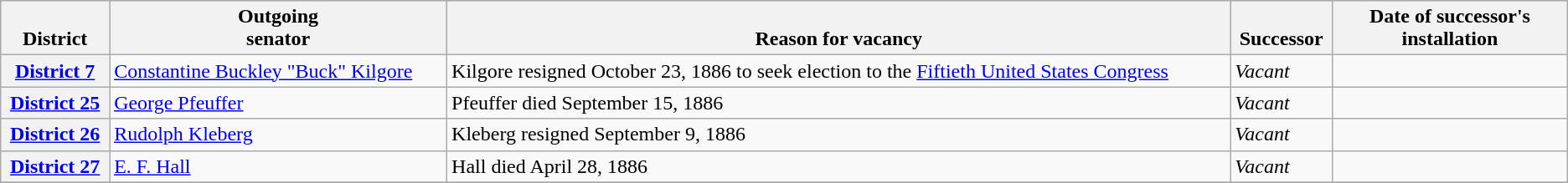<table class="wikitable">
<tr bgcolor="#cccccc" align="center" valign="bottom">
<th>District</th>
<th>Outgoing<br>senator</th>
<th width="50%">Reason for vacancy</th>
<th>Successor</th>
<th width="15%">Date of successor's installation</th>
</tr>
<tr>
<th><a href='#'>District 7</a></th>
<td><a href='#'>Constantine Buckley "Buck" Kilgore</a></td>
<td>Kilgore resigned October 23, 1886 to seek election to the <a href='#'>Fiftieth United States Congress</a></td>
<td><em>Vacant</em></td>
<td></td>
</tr>
<tr>
<th><a href='#'>District 25</a></th>
<td><a href='#'>George Pfeuffer</a></td>
<td>Pfeuffer died September 15, 1886</td>
<td><em>Vacant</em></td>
<td></td>
</tr>
<tr>
<th><a href='#'>District 26</a></th>
<td><a href='#'>Rudolph Kleberg</a></td>
<td>Kleberg resigned September 9, 1886</td>
<td><em>Vacant</em></td>
<td></td>
</tr>
<tr>
<th><a href='#'>District 27</a></th>
<td><a href='#'>E. F. Hall</a></td>
<td>Hall died April 28, 1886</td>
<td><em>Vacant</em></td>
<td></td>
</tr>
<tr Cravens, Nehamiah Andrew served in both the 18th and 19th Texas Legislatures (House of Representatives)>
</tr>
</table>
